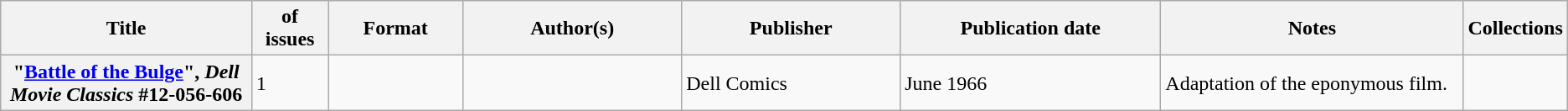<table class="wikitable">
<tr>
<th>Title</th>
<th style="width:40pt"> of issues</th>
<th style="width:75pt">Format</th>
<th style="width:125pt">Author(s)</th>
<th style="width:125pt">Publisher</th>
<th style="width:150pt">Publication date</th>
<th style="width:175pt">Notes</th>
<th>Collections</th>
</tr>
<tr>
<th>"<a href='#'>Battle of the Bulge</a>", <em>Dell Movie Classics</em> #12-056-606</th>
<td>1</td>
<td></td>
<td></td>
<td>Dell Comics</td>
<td>June 1966</td>
<td>Adaptation of the eponymous film.</td>
<td></td>
</tr>
</table>
